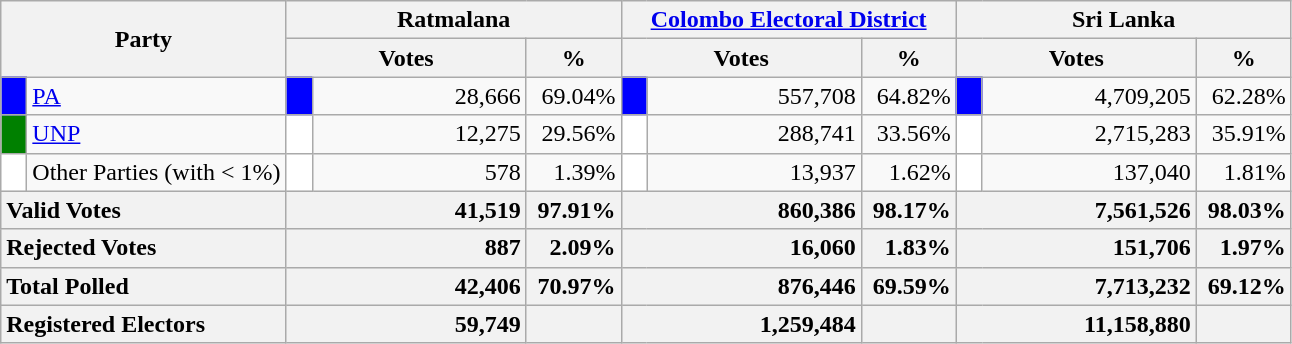<table class="wikitable">
<tr>
<th colspan="2" width="144px"rowspan="2">Party</th>
<th colspan="3" width="216px">Ratmalana</th>
<th colspan="3" width="216px"><a href='#'>Colombo Electoral District</a></th>
<th colspan="3" width="216px">Sri Lanka</th>
</tr>
<tr>
<th colspan="2" width="144px">Votes</th>
<th>%</th>
<th colspan="2" width="144px">Votes</th>
<th>%</th>
<th colspan="2" width="144px">Votes</th>
<th>%</th>
</tr>
<tr>
<td style="background-color:blue;" width="10px"></td>
<td style="text-align:left;"><a href='#'>PA</a></td>
<td style="background-color:blue;" width="10px"></td>
<td style="text-align:right;">28,666</td>
<td style="text-align:right;">69.04%</td>
<td style="background-color:blue;" width="10px"></td>
<td style="text-align:right;">557,708</td>
<td style="text-align:right;">64.82%</td>
<td style="background-color:blue;" width="10px"></td>
<td style="text-align:right;">4,709,205</td>
<td style="text-align:right;">62.28%</td>
</tr>
<tr>
<td style="background-color:green;" width="10px"></td>
<td style="text-align:left;"><a href='#'>UNP</a></td>
<td style="background-color:white;" width="10px"></td>
<td style="text-align:right;">12,275</td>
<td style="text-align:right;">29.56%</td>
<td style="background-color:white;" width="10px"></td>
<td style="text-align:right;">288,741</td>
<td style="text-align:right;">33.56%</td>
<td style="background-color:white;" width="10px"></td>
<td style="text-align:right;">2,715,283</td>
<td style="text-align:right;">35.91%</td>
</tr>
<tr>
<td style="background-color:white;" width="10px"></td>
<td style="text-align:left;">Other Parties (with < 1%)</td>
<td style="background-color:white;" width="10px"></td>
<td style="text-align:right;">578</td>
<td style="text-align:right;">1.39%</td>
<td style="background-color:white;" width="10px"></td>
<td style="text-align:right;">13,937</td>
<td style="text-align:right;">1.62%</td>
<td style="background-color:white;" width="10px"></td>
<td style="text-align:right;">137,040</td>
<td style="text-align:right;">1.81%</td>
</tr>
<tr>
<th colspan="2" width="144px"style="text-align:left;">Valid Votes</th>
<th style="text-align:right;"colspan="2" width="144px">41,519</th>
<th style="text-align:right;">97.91%</th>
<th style="text-align:right;"colspan="2" width="144px">860,386</th>
<th style="text-align:right;">98.17%</th>
<th style="text-align:right;"colspan="2" width="144px">7,561,526</th>
<th style="text-align:right;">98.03%</th>
</tr>
<tr>
<th colspan="2" width="144px"style="text-align:left;">Rejected Votes</th>
<th style="text-align:right;"colspan="2" width="144px">887</th>
<th style="text-align:right;">2.09%</th>
<th style="text-align:right;"colspan="2" width="144px">16,060</th>
<th style="text-align:right;">1.83%</th>
<th style="text-align:right;"colspan="2" width="144px">151,706</th>
<th style="text-align:right;">1.97%</th>
</tr>
<tr>
<th colspan="2" width="144px"style="text-align:left;">Total Polled</th>
<th style="text-align:right;"colspan="2" width="144px">42,406</th>
<th style="text-align:right;">70.97%</th>
<th style="text-align:right;"colspan="2" width="144px">876,446</th>
<th style="text-align:right;">69.59%</th>
<th style="text-align:right;"colspan="2" width="144px">7,713,232</th>
<th style="text-align:right;">69.12%</th>
</tr>
<tr>
<th colspan="2" width="144px"style="text-align:left;">Registered Electors</th>
<th style="text-align:right;"colspan="2" width="144px">59,749</th>
<th></th>
<th style="text-align:right;"colspan="2" width="144px">1,259,484</th>
<th></th>
<th style="text-align:right;"colspan="2" width="144px">11,158,880</th>
<th></th>
</tr>
</table>
